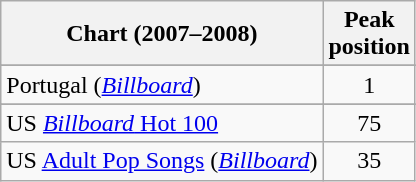<table class="wikitable sortable">
<tr>
<th>Chart (2007–2008)</th>
<th>Peak<br>position</th>
</tr>
<tr>
</tr>
<tr>
</tr>
<tr>
</tr>
<tr>
<td>Portugal (<em><a href='#'>Billboard</a></em>)</td>
<td style="text-align:center;">1</td>
</tr>
<tr>
</tr>
<tr>
<td>US <a href='#'><em>Billboard</em> Hot 100</a></td>
<td style="text-align:center;">75</td>
</tr>
<tr>
<td>US <a href='#'>Adult Pop Songs</a> (<em><a href='#'>Billboard</a></em>)</td>
<td style="text-align:center;">35</td>
</tr>
</table>
